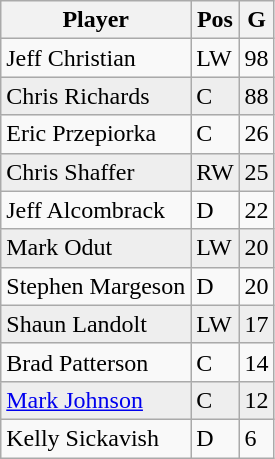<table class="wikitable">
<tr>
<th>Player</th>
<th>Pos</th>
<th>G</th>
</tr>
<tr>
<td align="left">Jeff Christian</td>
<td>LW</td>
<td>98</td>
</tr>
<tr bgcolor="#eeeeee">
<td align="left">Chris Richards</td>
<td>C</td>
<td>88</td>
</tr>
<tr>
<td align="left">Eric Przepiorka</td>
<td>C</td>
<td>26</td>
</tr>
<tr bgcolor="#eeeeee">
<td align="left">Chris Shaffer</td>
<td>RW</td>
<td>25</td>
</tr>
<tr>
<td align="left">Jeff Alcombrack</td>
<td>D</td>
<td>22</td>
</tr>
<tr bgcolor="#eeeeee">
<td align="left">Mark Odut</td>
<td>LW</td>
<td>20</td>
</tr>
<tr>
<td align="left">Stephen Margeson</td>
<td>D</td>
<td>20</td>
</tr>
<tr bgcolor="#eeeeee">
<td align="left">Shaun Landolt</td>
<td>LW</td>
<td>17</td>
</tr>
<tr>
<td align="left">Brad Patterson</td>
<td>C</td>
<td>14</td>
</tr>
<tr bgcolor="#eeeeee">
<td align="left"><a href='#'>Mark Johnson</a></td>
<td>C</td>
<td>12</td>
</tr>
<tr>
<td align="left">Kelly Sickavish</td>
<td>D</td>
<td>6</td>
</tr>
</table>
